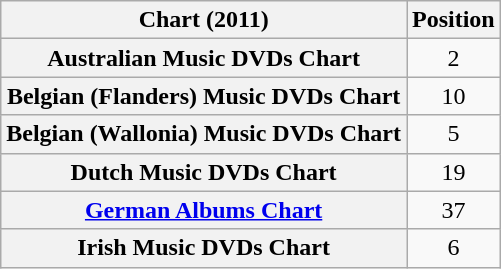<table class="wikitable sortable plainrowheaders" style="text-align:center">
<tr>
<th scope="col">Chart (2011)</th>
<th scope="col">Position</th>
</tr>
<tr>
<th scope="row">Australian Music DVDs Chart</th>
<td>2</td>
</tr>
<tr>
<th scope="row">Belgian (Flanders) Music DVDs Chart</th>
<td>10</td>
</tr>
<tr>
<th scope="row">Belgian (Wallonia) Music DVDs Chart</th>
<td>5</td>
</tr>
<tr>
<th scope="row">Dutch Music DVDs Chart</th>
<td>19</td>
</tr>
<tr>
<th scope="row"><a href='#'>German Albums Chart</a></th>
<td>37</td>
</tr>
<tr>
<th scope="row">Irish Music DVDs Chart</th>
<td>6</td>
</tr>
</table>
